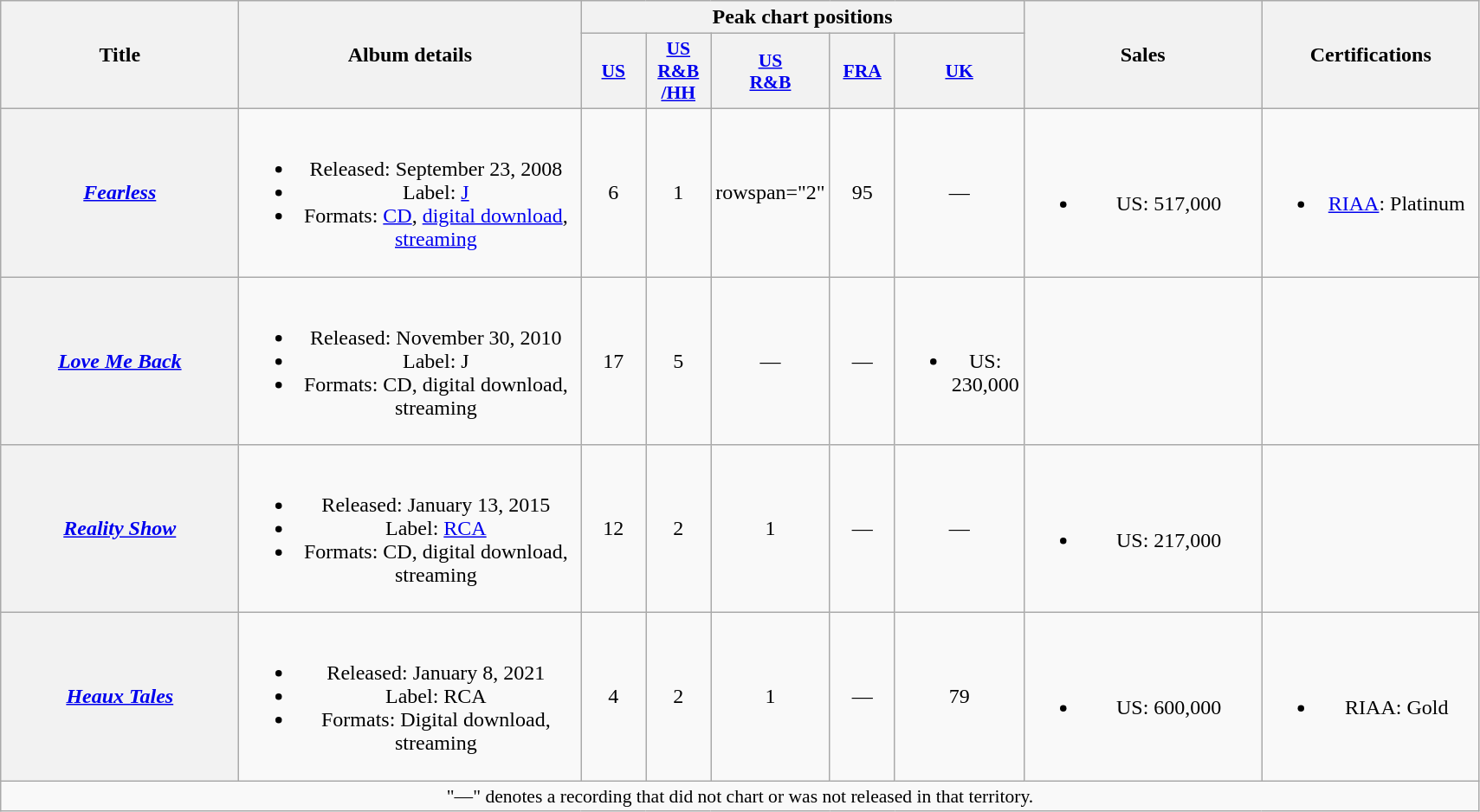<table class="wikitable plainrowheaders" style="text-align:center;" border="1">
<tr>
<th scope="col" rowspan="2" style="width:11em;">Title</th>
<th scope="col" rowspan="2" style="width:16em;">Album details</th>
<th scope="col" colspan="5">Peak chart positions</th>
<th scope="col" rowspan="2" style="width:11em;">Sales</th>
<th scipe="col" rowspan="2" style="width:10em;">Certifications</th>
</tr>
<tr>
<th style="width:3em;font-size:90%;"><a href='#'>US</a><br></th>
<th style="width:3em;font-size:90%;"><a href='#'>US<br>R&B<br>/HH</a><br></th>
<th style="width:3em;font-size:90%;"><a href='#'>US<br>R&B</a><br></th>
<th style="width:3em;font-size:90%;"><a href='#'>FRA</a><br></th>
<th style="width:3em;font-size:90%;"><a href='#'>UK</a><br></th>
</tr>
<tr>
<th scope="row"><em><a href='#'>Fearless</a></em></th>
<td><br><ul><li>Released: September 23, 2008</li><li>Label: <a href='#'>J</a></li><li>Formats: <a href='#'>CD</a>, <a href='#'>digital download</a>, <a href='#'>streaming</a></li></ul></td>
<td>6</td>
<td>1</td>
<td>rowspan="2" </td>
<td>95</td>
<td>—</td>
<td><br><ul><li>US: 517,000</li></ul></td>
<td><br><ul><li><a href='#'>RIAA</a>: Platinum</li></ul></td>
</tr>
<tr>
<th scope="row"><em><a href='#'>Love Me Back</a></em></th>
<td><br><ul><li>Released: November 30, 2010</li><li>Label: J</li><li>Formats: CD, digital download, streaming</li></ul></td>
<td>17</td>
<td>5</td>
<td>—</td>
<td>—</td>
<td><br><ul><li>US: 230,000</li></ul></td>
<td></td>
</tr>
<tr>
<th scope="row"><em><a href='#'>Reality Show</a></em></th>
<td><br><ul><li>Released: January 13, 2015</li><li>Label: <a href='#'>RCA</a></li><li>Formats: CD, digital download, streaming</li></ul></td>
<td>12</td>
<td>2</td>
<td>1</td>
<td>—</td>
<td>—</td>
<td><br><ul><li>US: 217,000</li></ul></td>
<td></td>
</tr>
<tr>
<th scope="row"><em><a href='#'>Heaux Tales</a></em></th>
<td><br><ul><li>Released: January 8, 2021</li><li>Label: RCA</li><li>Formats: Digital download, streaming</li></ul></td>
<td>4</td>
<td>2</td>
<td>1</td>
<td>—</td>
<td>79</td>
<td><br><ul><li>US: 600,000</li></ul></td>
<td><br><ul><li>RIAA: Gold</li></ul></td>
</tr>
<tr>
<td colspan="12" style="font-size:90%">"—" denotes a recording that did not chart or was not released in that territory.</td>
</tr>
</table>
